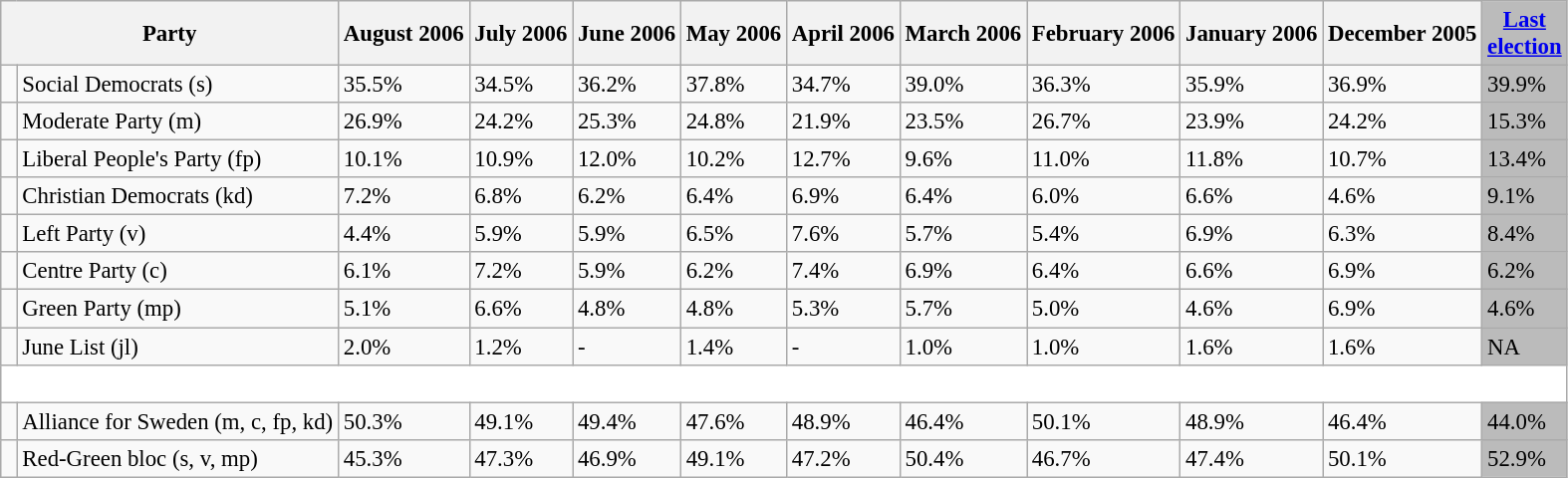<table class="wikitable" style="font-size: 95%">
<tr>
<th colspan=2>Party</th>
<th>August 2006</th>
<th>July 2006</th>
<th>June 2006</th>
<th>May 2006</th>
<th>April 2006</th>
<th>March 2006</th>
<th>February 2006</th>
<th>January 2006</th>
<th>December 2005</th>
<td style="background:#bbb; text-align:center;"><strong><a href='#'>Last<br>election</a></strong></td>
</tr>
<tr>
<td bgcolor=> </td>
<td>Social Democrats (s)</td>
<td>35.5%</td>
<td>34.5%</td>
<td>36.2%</td>
<td>37.8%</td>
<td>34.7%</td>
<td>39.0%</td>
<td>36.3%</td>
<td>35.9%</td>
<td>36.9%</td>
<td style="background:#bbb;">39.9%</td>
</tr>
<tr>
<td bgcolor=> </td>
<td>Moderate Party (m)</td>
<td>26.9%</td>
<td>24.2%</td>
<td>25.3%</td>
<td>24.8%</td>
<td>21.9%</td>
<td>23.5%</td>
<td>26.7%</td>
<td>23.9%</td>
<td>24.2%</td>
<td style="background:#bbb;">15.3%</td>
</tr>
<tr>
<td bgcolor=> </td>
<td>Liberal People's Party (fp)</td>
<td>10.1%</td>
<td>10.9%</td>
<td>12.0%</td>
<td>10.2%</td>
<td>12.7%</td>
<td>9.6%</td>
<td>11.0%</td>
<td>11.8%</td>
<td>10.7%</td>
<td style="background:#bbb;">13.4%</td>
</tr>
<tr>
<td bgcolor=> </td>
<td>Christian Democrats (kd)</td>
<td>7.2%</td>
<td>6.8%</td>
<td>6.2%</td>
<td>6.4%</td>
<td>6.9%</td>
<td>6.4%</td>
<td>6.0%</td>
<td>6.6%</td>
<td>4.6%</td>
<td style="background:#bbb;">9.1%</td>
</tr>
<tr>
<td bgcolor=> </td>
<td>Left Party (v)</td>
<td>4.4%</td>
<td>5.9%</td>
<td>5.9%</td>
<td>6.5%</td>
<td>7.6%</td>
<td>5.7%</td>
<td>5.4%</td>
<td>6.9%</td>
<td>6.3%</td>
<td style="background:#bbb;">8.4%</td>
</tr>
<tr>
<td bgcolor=> </td>
<td>Centre Party (c)</td>
<td>6.1%</td>
<td>7.2%</td>
<td>5.9%</td>
<td>6.2%</td>
<td>7.4%</td>
<td>6.9%</td>
<td>6.4%</td>
<td>6.6%</td>
<td>6.9%</td>
<td style="background:#bbb;">6.2%</td>
</tr>
<tr>
<td bgcolor=> </td>
<td>Green Party (mp)</td>
<td>5.1%</td>
<td>6.6%</td>
<td>4.8%</td>
<td>4.8%</td>
<td>5.3%</td>
<td>5.7%</td>
<td>5.0%</td>
<td>4.6%</td>
<td>6.9%</td>
<td style="background:#bbb;">4.6%</td>
</tr>
<tr>
<td bgcolor=> </td>
<td>June List (jl)</td>
<td>2.0%</td>
<td>1.2%</td>
<td>-</td>
<td>1.4%</td>
<td>-</td>
<td>1.0%</td>
<td>1.0%</td>
<td>1.6%</td>
<td>1.6%</td>
<td style="background:#bbb;">NA</td>
</tr>
<tr style="background:white;">
<td colspan=12> </td>
</tr>
<tr>
<td bgcolor=> </td>
<td>Alliance for Sweden (m, c, fp, kd)</td>
<td>50.3%</td>
<td>49.1%</td>
<td>49.4%</td>
<td>47.6%</td>
<td>48.9%</td>
<td>46.4%</td>
<td>50.1%</td>
<td>48.9%</td>
<td>46.4%</td>
<td style="background:#bbb;">44.0%</td>
</tr>
<tr>
<td bgcolor=> </td>
<td>Red-Green bloc (s, v, mp)</td>
<td>45.3%</td>
<td>47.3%</td>
<td>46.9%</td>
<td>49.1%</td>
<td>47.2%</td>
<td>50.4%</td>
<td>46.7%</td>
<td>47.4%</td>
<td>50.1%</td>
<td style="background:#bbb;">52.9%</td>
</tr>
</table>
